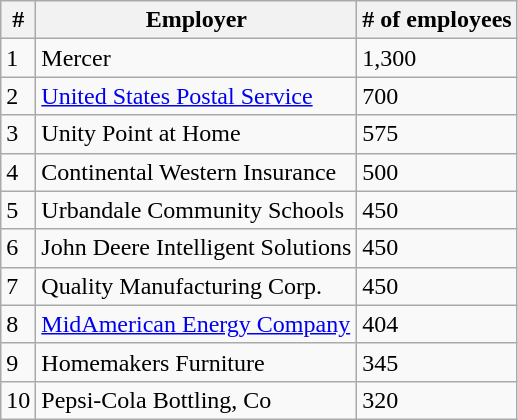<table class="wikitable">
<tr>
<th>#</th>
<th>Employer</th>
<th># of employees</th>
</tr>
<tr>
<td>1</td>
<td>Mercer</td>
<td>1,300</td>
</tr>
<tr>
<td>2</td>
<td><a href='#'>United States Postal Service</a></td>
<td>700</td>
</tr>
<tr>
<td>3</td>
<td>Unity Point at Home</td>
<td>575</td>
</tr>
<tr>
<td>4</td>
<td>Continental Western Insurance</td>
<td>500</td>
</tr>
<tr>
<td>5</td>
<td>Urbandale Community Schools</td>
<td>450</td>
</tr>
<tr>
<td>6</td>
<td>John Deere Intelligent Solutions</td>
<td>450</td>
</tr>
<tr>
<td>7</td>
<td>Quality Manufacturing Corp.</td>
<td>450</td>
</tr>
<tr>
<td>8</td>
<td><a href='#'>MidAmerican Energy Company</a></td>
<td>404</td>
</tr>
<tr>
<td>9</td>
<td>Homemakers Furniture</td>
<td>345</td>
</tr>
<tr>
<td>10</td>
<td>Pepsi-Cola Bottling, Co</td>
<td>320</td>
</tr>
</table>
